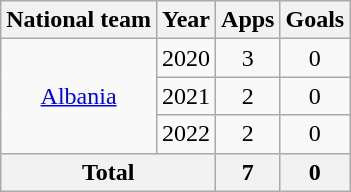<table class="wikitable" style="text-align:center">
<tr>
<th>National team</th>
<th>Year</th>
<th>Apps</th>
<th>Goals</th>
</tr>
<tr>
<td rowspan="3"><a href='#'>Albania</a></td>
<td>2020</td>
<td>3</td>
<td>0</td>
</tr>
<tr>
<td>2021</td>
<td>2</td>
<td>0</td>
</tr>
<tr>
<td>2022</td>
<td>2</td>
<td>0</td>
</tr>
<tr>
<th colspan="2">Total</th>
<th>7</th>
<th>0</th>
</tr>
</table>
